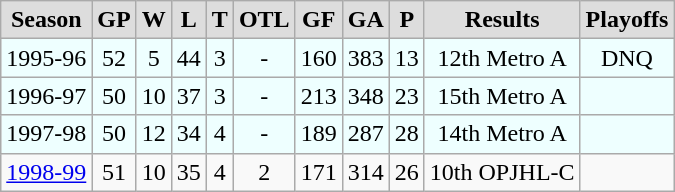<table class="wikitable">
<tr align="center"  bgcolor="#dddddd">
<td><strong>Season</strong></td>
<td><strong>GP</strong></td>
<td><strong>W</strong></td>
<td><strong>L</strong></td>
<td><strong>T</strong></td>
<td><strong>OTL</strong></td>
<td><strong>GF</strong></td>
<td><strong>GA</strong></td>
<td><strong>P</strong></td>
<td><strong>Results</strong></td>
<td><strong>Playoffs</strong></td>
</tr>
<tr align="center" bgcolor="#EEFFFF">
<td>1995-96</td>
<td>52</td>
<td>5</td>
<td>44</td>
<td>3</td>
<td>-</td>
<td>160</td>
<td>383</td>
<td>13</td>
<td>12th Metro A</td>
<td>DNQ</td>
</tr>
<tr align="center" bgcolor="#EEFFFF">
<td>1996-97</td>
<td>50</td>
<td>10</td>
<td>37</td>
<td>3</td>
<td>-</td>
<td>213</td>
<td>348</td>
<td>23</td>
<td>15th Metro A</td>
<td></td>
</tr>
<tr align="center" bgcolor="#EEFFFF">
<td>1997-98</td>
<td>50</td>
<td>12</td>
<td>34</td>
<td>4</td>
<td>-</td>
<td>189</td>
<td>287</td>
<td>28</td>
<td>14th Metro A</td>
<td></td>
</tr>
<tr align="center">
<td><a href='#'>1998-99</a></td>
<td>51</td>
<td>10</td>
<td>35</td>
<td>4</td>
<td>2</td>
<td>171</td>
<td>314</td>
<td>26</td>
<td>10th OPJHL-C</td>
<td></td>
</tr>
</table>
